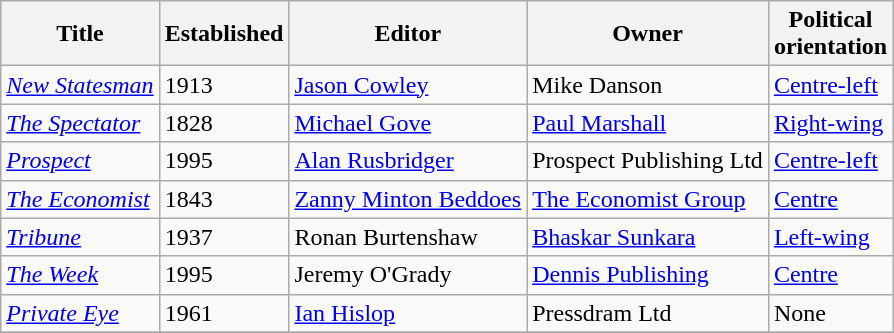<table class="sortable wikitable">
<tr>
<th>Title</th>
<th style="text-align:center;">Established</th>
<th>Editor</th>
<th>Owner</th>
<th>Political<br>orientation</th>
</tr>
<tr>
<td><em><a href='#'>New Statesman</a></em></td>
<td>1913</td>
<td><a href='#'>Jason Cowley</a></td>
<td>Mike Danson</td>
<td><a href='#'>Centre-left</a></td>
</tr>
<tr>
<td><em><a href='#'>The Spectator</a></em></td>
<td>1828</td>
<td><a href='#'>Michael Gove</a></td>
<td><a href='#'>Paul Marshall</a></td>
<td><a href='#'>Right-wing</a></td>
</tr>
<tr>
<td><em><a href='#'>Prospect</a></em></td>
<td>1995</td>
<td><a href='#'>Alan Rusbridger</a></td>
<td>Prospect Publishing Ltd</td>
<td><a href='#'>Centre-left</a></td>
</tr>
<tr>
<td><em><a href='#'>The Economist</a></em></td>
<td>1843</td>
<td><a href='#'>Zanny Minton Beddoes</a></td>
<td><a href='#'>The Economist Group</a></td>
<td><a href='#'>Centre</a></td>
</tr>
<tr>
<td><em><a href='#'>Tribune</a></em></td>
<td>1937</td>
<td>Ronan Burtenshaw</td>
<td><a href='#'>Bhaskar Sunkara</a></td>
<td><a href='#'>Left-wing</a></td>
</tr>
<tr>
<td><em><a href='#'>The Week</a></em></td>
<td>1995</td>
<td>Jeremy O'Grady</td>
<td><a href='#'>Dennis Publishing</a></td>
<td><a href='#'>Centre</a></td>
</tr>
<tr>
<td><em><a href='#'>Private Eye</a></em></td>
<td>1961</td>
<td><a href='#'>Ian Hislop</a></td>
<td>Pressdram Ltd</td>
<td>None</td>
</tr>
<tr>
</tr>
</table>
